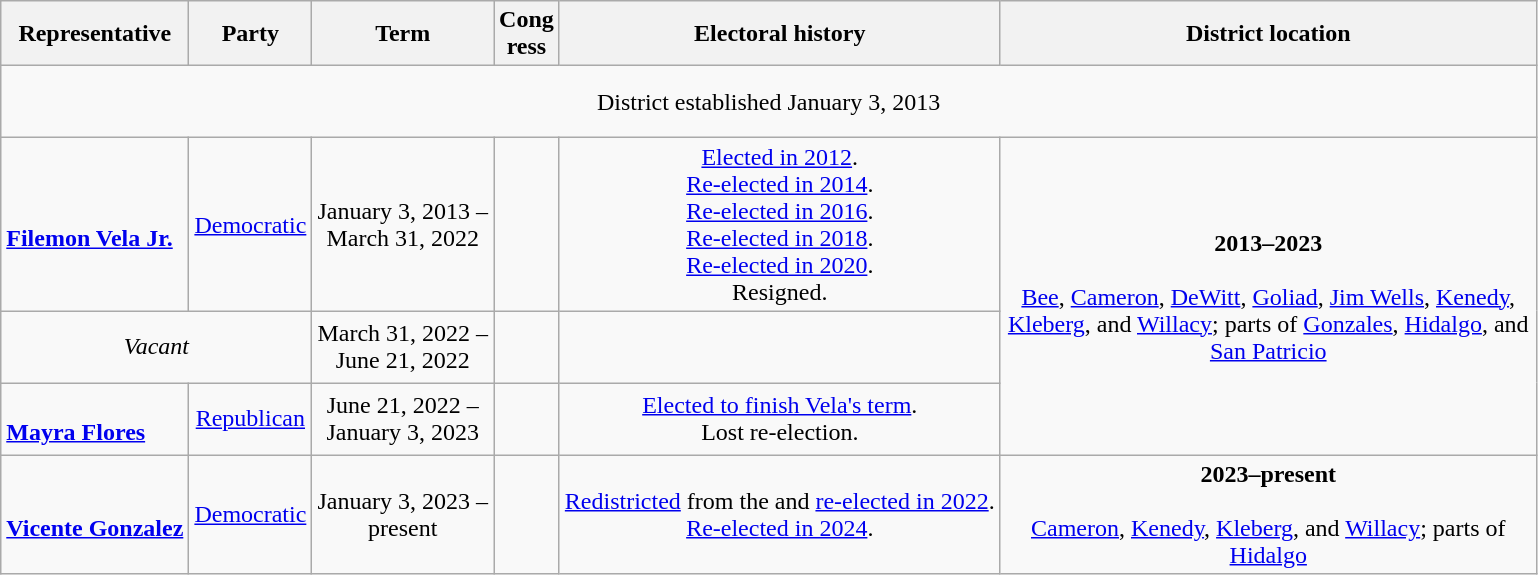<table class=wikitable style="text-align:center">
<tr>
<th>Representative</th>
<th>Party</th>
<th>Term</th>
<th>Cong<br>ress</th>
<th>Electoral history</th>
<th width=350px>District location</th>
</tr>
<tr style="height:3em">
<td colspan=6>District established January 3, 2013</td>
</tr>
<tr style="height:3em">
<td align=left><br><strong><a href='#'>Filemon Vela Jr.</a></strong><br></td>
<td><a href='#'>Democratic</a></td>
<td align=center nowrap>January 3, 2013 –<br>March 31, 2022</td>
<td></td>
<td><a href='#'>Elected in 2012</a>.<br><a href='#'>Re-elected in 2014</a>.<br><a href='#'>Re-elected in 2016</a>.<br><a href='#'>Re-elected in 2018</a>.<br><a href='#'>Re-elected in 2020</a>.<br>Resigned.</td>
<td rowspan=3><strong>2013–2023</strong><br><br><a href='#'>Bee</a>, <a href='#'>Cameron</a>, <a href='#'>DeWitt</a>, <a href='#'>Goliad</a>, <a href='#'>Jim Wells</a>, <a href='#'>Kenedy</a>, <a href='#'>Kleberg</a>, and <a href='#'>Willacy</a>; parts of <a href='#'>Gonzales</a>, <a href='#'>Hidalgo</a>, and <a href='#'>San Patricio</a></td>
</tr>
<tr style="height:3em">
<td colspan=2><em>Vacant</em></td>
<td nowrap>March 31, 2022 –<br>June 21, 2022</td>
<td></td>
</tr>
<tr style="height:3em">
<td align=left><br><strong><a href='#'>Mayra Flores</a></strong><br></td>
<td><a href='#'>Republican</a></td>
<td align=center nowrap>June 21, 2022 –<br>January 3, 2023</td>
<td></td>
<td><a href='#'>Elected to finish Vela's term</a>.<br>Lost re-election.</td>
</tr>
<tr style="height:3em">
<td align=left><br><strong><a href='#'>Vicente Gonzalez</a></strong><br></td>
<td><a href='#'>Democratic</a></td>
<td>January 3, 2023 –<br>present</td>
<td></td>
<td><a href='#'>Redistricted</a> from the  and <a href='#'>re-elected in 2022</a>.<br><a href='#'>Re-elected in 2024</a>.</td>
<td><strong>2023–present</strong><br><br><a href='#'>Cameron</a>, <a href='#'>Kenedy</a>, <a href='#'>Kleberg</a>, and <a href='#'>Willacy</a>; parts of <a href='#'>Hidalgo</a></td>
</tr>
</table>
